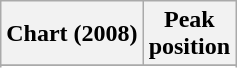<table class="wikitable sortable plainrowheaders" style="text-align:center">
<tr>
<th scope="col">Chart (2008)</th>
<th scope="col">Peak<br>position</th>
</tr>
<tr>
</tr>
<tr>
</tr>
<tr>
</tr>
<tr>
</tr>
<tr>
</tr>
</table>
